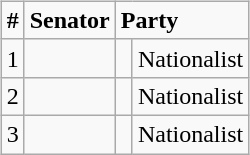<table style="width:100%;">
<tr style=vertical-align:top>
<td><br>





</td>
<td align=right><br><table class="wikitable">
<tr>
<td><strong>#</strong></td>
<td><strong>Senator</strong></td>
<td colspan="2"><strong>Party</strong></td>
</tr>
<tr>
<td>1</td>
<td></td>
<td> </td>
<td>Nationalist</td>
</tr>
<tr>
<td>2</td>
<td></td>
<td> </td>
<td>Nationalist</td>
</tr>
<tr>
<td>3</td>
<td></td>
<td> </td>
<td>Nationalist</td>
</tr>
</table>
</td>
</tr>
</table>
